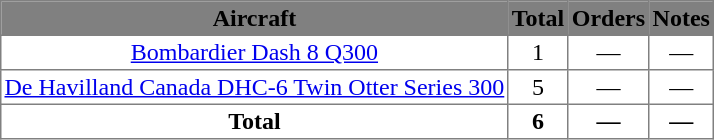<table class="toccolours" border="1" cellpadding="2" style="border-collapse:collapse; text-align:center">
<tr style="background:grey">
<th>Aircraft</th>
<th>Total</th>
<th>Orders</th>
<th>Notes</th>
</tr>
<tr>
<td><a href='#'>Bombardier Dash 8 Q300</a></td>
<td>1</td>
<td>—</td>
<td>—</td>
</tr>
<tr>
<td><a href='#'>De Havilland Canada DHC-6 Twin Otter Series 300</a></td>
<td>5</td>
<td>—</td>
<td>—</td>
</tr>
<tr>
<th>Total</th>
<th>6</th>
<th>—</th>
<th>—</th>
</tr>
</table>
